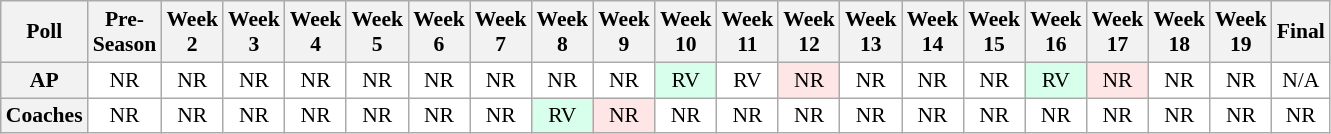<table class="wikitable" style="white-space:nowrap;font-size:90%">
<tr>
<th>Poll</th>
<th>Pre-<br>Season</th>
<th>Week<br>2</th>
<th>Week<br>3</th>
<th>Week<br>4</th>
<th>Week<br>5</th>
<th>Week<br>6</th>
<th>Week<br>7</th>
<th>Week<br>8</th>
<th>Week<br>9</th>
<th>Week<br>10</th>
<th>Week<br>11</th>
<th>Week<br>12</th>
<th>Week<br>13</th>
<th>Week<br>14</th>
<th>Week<br>15</th>
<th>Week<br>16</th>
<th>Week<br>17</th>
<th>Week<br>18</th>
<th>Week<br>19</th>
<th>Final</th>
</tr>
<tr style="text-align:center;">
<th>AP</th>
<td style="background:#FFF;">NR</td>
<td style="background:#FFF;">NR</td>
<td style="background:#FFF;">NR</td>
<td style="background:#FFF;">NR</td>
<td style="background:#FFF;">NR</td>
<td style="background:#FFF;">NR</td>
<td style="background:#FFF;">NR</td>
<td style="background:#FFF;">NR</td>
<td style="background:#FFF;">NR</td>
<td style="background:#D8FFEB;">RV</td>
<td style="background:#FFF;">RV</td>
<td style="background:#FFE6E6;">NR</td>
<td style="background:#FFF;">NR</td>
<td style="background:#FFF;">NR</td>
<td style="background:#FFF;">NR</td>
<td style="background:#D8FFEB;">RV</td>
<td style="background:#FFE6E6;">NR</td>
<td style="background:#FFF;">NR</td>
<td style="background:#FFF;">NR</td>
<td style="background:#FFF;">N/A</td>
</tr>
<tr style="text-align:center;">
<th>Coaches</th>
<td style="background:#FFF;">NR</td>
<td style="background:#FFF;">NR</td>
<td style="background:#FFF;">NR</td>
<td style="background:#FFF;">NR</td>
<td style="background:#FFF;">NR</td>
<td style="background:#FFF;">NR</td>
<td style="background:#FFF;">NR</td>
<td style="background:#D8FFEB;">RV</td>
<td style="background:#FFE6E6;">NR</td>
<td style="background:#FFF;">NR</td>
<td style="background:#FFF;">NR</td>
<td style="background:#FFF;">NR</td>
<td style="background:#FFF;">NR</td>
<td style="background:#FFF;">NR</td>
<td style="background:#FFF;">NR</td>
<td style="background:#FFF;">NR</td>
<td style="background:#FFF;">NR</td>
<td style="background:#FFF;">NR</td>
<td style="background:#FFF;">NR</td>
<td style="background:#FFF;">NR</td>
</tr>
</table>
